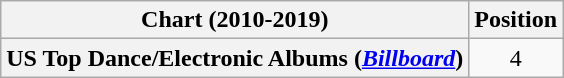<table class="wikitable plainrowheaders" style="text-align:center">
<tr>
<th scope="col">Chart (2010-2019)</th>
<th scope="col">Position</th>
</tr>
<tr>
<th scope="row">US Top Dance/Electronic Albums (<em><a href='#'>Billboard</a></em>)</th>
<td>4</td>
</tr>
</table>
